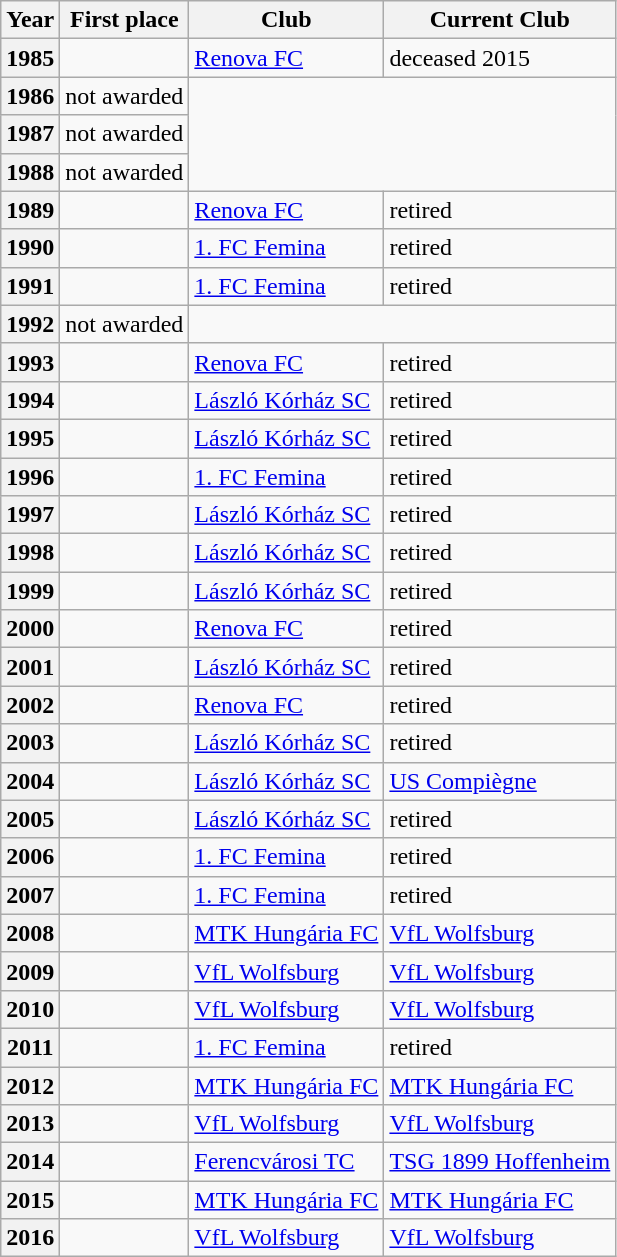<table class="wikitable plainrowheaders sortable">
<tr>
<th scope=col>Year</th>
<th scope=col>First place</th>
<th scope=col>Club</th>
<th scope=col>Current Club</th>
</tr>
<tr>
<th scope=row style=text-align:center>1985</th>
<td></td>
<td> <a href='#'>Renova FC</a></td>
<td> deceased 2015</td>
</tr>
<tr>
<th scope=row style=text-align:center>1986</th>
<td>not awarded</td>
</tr>
<tr>
<th scope=row style=text-align:center>1987</th>
<td>not awarded</td>
</tr>
<tr>
<th scope=row style=text-align:center>1988</th>
<td>not awarded</td>
</tr>
<tr>
<th scope=row style=text-align:center>1989</th>
<td></td>
<td> <a href='#'>Renova FC</a></td>
<td> retired</td>
</tr>
<tr>
<th scope=row style=text-align:center>1990</th>
<td></td>
<td> <a href='#'>1. FC Femina</a></td>
<td> retired</td>
</tr>
<tr>
<th scope=row style=text-align:center>1991</th>
<td></td>
<td> <a href='#'>1. FC Femina</a></td>
<td> retired</td>
</tr>
<tr>
<th scope=row style=text-align:center>1992</th>
<td>not awarded</td>
</tr>
<tr>
<th scope=row style=text-align:center>1993</th>
<td></td>
<td> <a href='#'>Renova FC</a></td>
<td> retired</td>
</tr>
<tr>
<th scope=row style=text-align:center>1994</th>
<td></td>
<td> <a href='#'>László Kórház SC</a></td>
<td> retired</td>
</tr>
<tr>
<th scope=row style=text-align:center>1995</th>
<td></td>
<td> <a href='#'>László Kórház SC</a></td>
<td> retired</td>
</tr>
<tr>
<th scope=row style=text-align:center>1996</th>
<td></td>
<td> <a href='#'>1. FC Femina</a></td>
<td> retired</td>
</tr>
<tr>
<th scope=row style=text-align:center>1997</th>
<td></td>
<td> <a href='#'>László Kórház SC</a></td>
<td> retired</td>
</tr>
<tr>
<th scope=row style=text-align:center>1998</th>
<td></td>
<td> <a href='#'>László Kórház SC</a></td>
<td> retired</td>
</tr>
<tr>
<th scope=row style=text-align:center>1999</th>
<td></td>
<td> <a href='#'>László Kórház SC</a></td>
<td> retired</td>
</tr>
<tr>
<th scope=row style=text-align:center>2000</th>
<td></td>
<td> <a href='#'>Renova FC</a></td>
<td> retired</td>
</tr>
<tr>
<th scope=row style=text-align:center>2001</th>
<td></td>
<td> <a href='#'>László Kórház SC</a></td>
<td> retired</td>
</tr>
<tr>
<th scope=row style=text-align:center>2002</th>
<td></td>
<td> <a href='#'>Renova FC</a></td>
<td> retired</td>
</tr>
<tr>
<th scope=row style=text-align:center>2003</th>
<td></td>
<td> <a href='#'>László Kórház SC</a></td>
<td> retired</td>
</tr>
<tr>
<th scope=row style=text-align:center>2004</th>
<td></td>
<td> <a href='#'>László Kórház SC</a></td>
<td> <a href='#'>US Compiègne</a></td>
</tr>
<tr>
<th scope=row style=text-align:center>2005</th>
<td></td>
<td> <a href='#'>László Kórház SC</a></td>
<td> retired</td>
</tr>
<tr>
<th scope=row style=text-align:center>2006</th>
<td></td>
<td> <a href='#'>1. FC Femina</a></td>
<td> retired</td>
</tr>
<tr>
<th scope=row style=text-align:center>2007</th>
<td></td>
<td> <a href='#'>1. FC Femina</a></td>
<td> retired</td>
</tr>
<tr>
<th scope=row style=text-align:center>2008</th>
<td></td>
<td> <a href='#'>MTK Hungária FC</a></td>
<td> <a href='#'>VfL Wolfsburg</a></td>
</tr>
<tr>
<th scope=row style=text-align:center>2009</th>
<td></td>
<td> <a href='#'>VfL Wolfsburg</a></td>
<td> <a href='#'>VfL Wolfsburg</a></td>
</tr>
<tr>
<th scope=row style=text-align:center>2010</th>
<td></td>
<td> <a href='#'>VfL Wolfsburg</a></td>
<td> <a href='#'>VfL Wolfsburg</a></td>
</tr>
<tr>
<th scope=row style=text-align:center>2011</th>
<td></td>
<td> <a href='#'>1. FC Femina</a></td>
<td> retired</td>
</tr>
<tr>
<th scope=row style=text-align:center>2012</th>
<td></td>
<td> <a href='#'>MTK Hungária FC</a></td>
<td> <a href='#'>MTK Hungária FC</a></td>
</tr>
<tr>
<th scope=row style=text-align:center>2013</th>
<td></td>
<td> <a href='#'>VfL Wolfsburg</a></td>
<td> <a href='#'>VfL Wolfsburg</a></td>
</tr>
<tr>
<th scope=row style=text-align:center>2014</th>
<td></td>
<td> <a href='#'>Ferencvárosi TC</a></td>
<td> <a href='#'>TSG 1899 Hoffenheim</a></td>
</tr>
<tr>
<th scope=row style=text-align:center>2015</th>
<td></td>
<td> <a href='#'>MTK Hungária FC</a></td>
<td> <a href='#'>MTK Hungária FC</a></td>
</tr>
<tr>
<th scope=row style=text-align:center>2016</th>
<td></td>
<td> <a href='#'>VfL Wolfsburg</a></td>
<td> <a href='#'>VfL Wolfsburg</a></td>
</tr>
</table>
